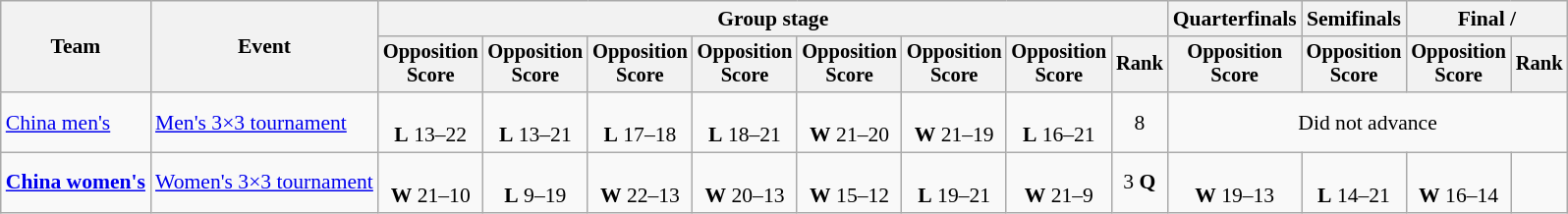<table class="wikitable" style="text-align:center; font-size:90%">
<tr>
<th rowspan=2>Team</th>
<th rowspan=2>Event</th>
<th colspan=8>Group stage</th>
<th>Quarterfinals</th>
<th>Semifinals</th>
<th colspan=2>Final / </th>
</tr>
<tr style="font-size:95%">
<th>Opposition<br>Score</th>
<th>Opposition<br>Score</th>
<th>Opposition<br>Score</th>
<th>Opposition<br>Score</th>
<th>Opposition<br>Score</th>
<th>Opposition<br>Score</th>
<th>Opposition<br>Score</th>
<th>Rank</th>
<th>Opposition<br>Score</th>
<th>Opposition<br>Score</th>
<th>Opposition<br>Score</th>
<th>Rank</th>
</tr>
<tr>
<td align=left><a href='#'>China men's</a></td>
<td align=left><a href='#'>Men's 3×3 tournament</a></td>
<td><br> <strong>L</strong> 13–22</td>
<td><br> <strong>L</strong> 13–21</td>
<td><br> <strong>L</strong> 17–18</td>
<td><br> <strong>L</strong> 18–21</td>
<td><br> <strong>W</strong> 21–20</td>
<td><br> <strong>W</strong> 21–19</td>
<td><br> <strong>L</strong> 16–21</td>
<td>8</td>
<td colspan=4>Did not advance</td>
</tr>
<tr>
<td align=left><strong><a href='#'>China women's</a></strong></td>
<td align=left><a href='#'>Women's 3×3 tournament</a></td>
<td><br> <strong>W</strong> 21–10</td>
<td><br> <strong>L</strong> 9–19</td>
<td><br> <strong>W</strong> 22–13</td>
<td><br> <strong>W</strong> 20–13</td>
<td><br> <strong>W</strong> 15–12</td>
<td><br> <strong>L</strong> 19–21</td>
<td><br> <strong>W</strong> 21–9</td>
<td>3 <strong>Q</strong></td>
<td><br> <strong>W</strong> 19–13</td>
<td><br> <strong>L</strong> 14–21</td>
<td><br> <strong>W</strong> 16–14</td>
<td></td>
</tr>
</table>
